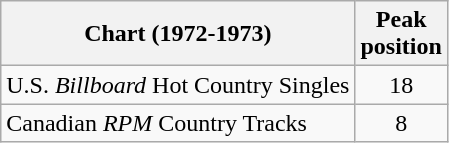<table class="wikitable sortable">
<tr>
<th align="left">Chart (1972-1973)</th>
<th align="center">Peak<br>position</th>
</tr>
<tr>
<td align="left">U.S. <em>Billboard</em> Hot Country Singles</td>
<td align="center">18</td>
</tr>
<tr>
<td align="left">Canadian <em>RPM</em> Country Tracks</td>
<td align="center">8</td>
</tr>
</table>
